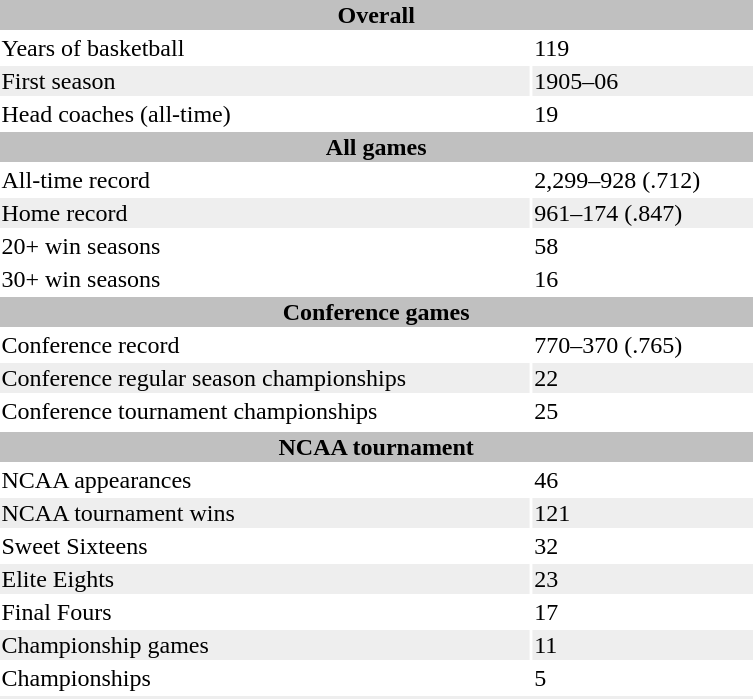<table width=40% class="toccolours">
<tr>
<th colspan=2 bgcolor=silver>Overall</th>
</tr>
<tr>
<td>Years of basketball</td>
<td>119</td>
</tr>
<tr bgcolor=#eeeeee>
<td>First season</td>
<td>1905–06</td>
</tr>
<tr>
<td>Head coaches (all-time)</td>
<td>19</td>
</tr>
<tr>
<th colspan=2 bgcolor=silver>All games</th>
</tr>
<tr>
<td>All-time record</td>
<td>2,299–928 (.712)</td>
</tr>
<tr bgcolor=#eeeeee>
<td>Home record</td>
<td>961–174 (.847)</td>
</tr>
<tr>
<td>20+ win seasons</td>
<td>58</td>
</tr>
<tr -bgcolor=#eeeeee>
<td>30+ win seasons</td>
<td>16</td>
</tr>
<tr>
<th colspan=2 bgcolor=silver>Conference games</th>
</tr>
<tr>
<td>Conference record</td>
<td>770–370 (.765)</td>
</tr>
<tr bgcolor=#eeeeee>
<td>Conference regular season championships</td>
<td>22</td>
</tr>
<tr>
<td>Conference tournament championships</td>
<td>25</td>
</tr>
<tr bgcolor=#eeeeee>
</tr>
<tr>
<th colspan=2 bgcolor=silver>NCAA tournament</th>
</tr>
<tr>
<td>NCAA appearances</td>
<td>46</td>
</tr>
<tr bgcolor=#eeeeee>
<td>NCAA tournament wins</td>
<td>121</td>
</tr>
<tr>
<td>Sweet Sixteens</td>
<td>32</td>
</tr>
<tr bgcolor=#eeeeee>
<td>Elite Eights</td>
<td>23</td>
</tr>
<tr>
<td>Final Fours</td>
<td>17</td>
</tr>
<tr bgcolor=#eeeeee>
<td>Championship games</td>
<td>11</td>
</tr>
<tr>
<td>Championships</td>
<td>5</td>
</tr>
<tr>
<td colspan=2 bgcolor=#eeeeee><small><em></em></small></td>
</tr>
</table>
